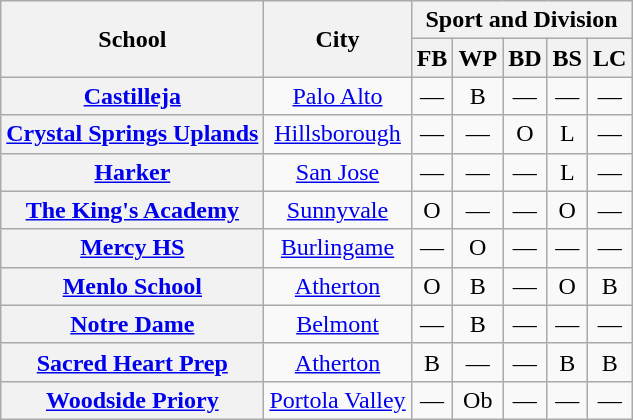<table class="wikitable sortable" style="text-align:center;">
<tr>
<th rowspan=2>School</th>
<th rowspan=2>City</th>
<th colspan=15>Sport and Division</th>
</tr>
<tr>
<th>FB</th>
<th>WP</th>
<th>BD</th>
<th>BS</th>
<th>LC</th>
</tr>
<tr>
<th><a href='#'>Castilleja</a></th>
<td><a href='#'>Palo Alto</a><br></td>
<td>—</td>
<td>B</td>
<td>—</td>
<td>—</td>
<td>—</td>
</tr>
<tr>
<th><a href='#'>Crystal Springs Uplands</a></th>
<td><a href='#'>Hillsborough</a><br></td>
<td>—</td>
<td>—</td>
<td>O</td>
<td>L</td>
<td>—</td>
</tr>
<tr>
<th><a href='#'>Harker</a></th>
<td><a href='#'>San Jose</a><br></td>
<td>—</td>
<td>—</td>
<td>—</td>
<td>L</td>
<td>—</td>
</tr>
<tr>
<th><a href='#'>The King's Academy</a></th>
<td><a href='#'>Sunnyvale</a><br></td>
<td>O</td>
<td>—</td>
<td>—</td>
<td>O</td>
<td>—</td>
</tr>
<tr>
<th><a href='#'>Mercy HS</a></th>
<td><a href='#'>Burlingame</a><br></td>
<td>—</td>
<td>O</td>
<td>—</td>
<td>—</td>
<td>—</td>
</tr>
<tr>
<th><a href='#'>Menlo School</a></th>
<td><a href='#'>Atherton</a><br></td>
<td>O</td>
<td>B</td>
<td>—</td>
<td>O</td>
<td>B</td>
</tr>
<tr>
<th><a href='#'>Notre Dame</a></th>
<td><a href='#'>Belmont</a><br></td>
<td>—</td>
<td>B</td>
<td>—</td>
<td>—</td>
<td>—</td>
</tr>
<tr>
<th><a href='#'>Sacred Heart Prep</a></th>
<td><a href='#'>Atherton</a><br></td>
<td>B</td>
<td>—</td>
<td>—</td>
<td>B</td>
<td>B</td>
</tr>
<tr>
<th><a href='#'>Woodside Priory</a></th>
<td><a href='#'>Portola Valley</a><br></td>
<td>—</td>
<td>Ob</td>
<td>—</td>
<td>—</td>
<td>—</td>
</tr>
</table>
